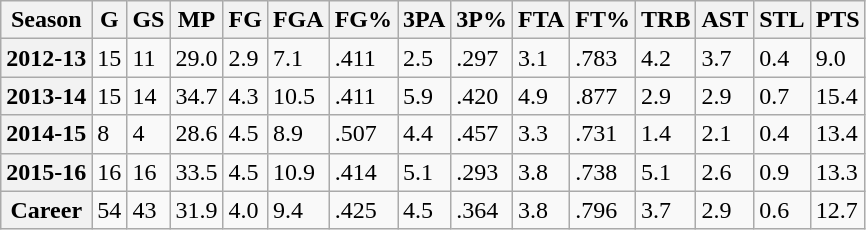<table class="wikitable sortable">
<tr>
<th>Season</th>
<th>G</th>
<th>GS</th>
<th>MP</th>
<th>FG</th>
<th>FGA</th>
<th>FG%</th>
<th>3PA</th>
<th>3P%</th>
<th>FTA</th>
<th>FT%</th>
<th>TRB</th>
<th>AST</th>
<th>STL</th>
<th>PTS</th>
</tr>
<tr>
<th>2012-13</th>
<td>15</td>
<td>11</td>
<td>29.0</td>
<td>2.9</td>
<td>7.1</td>
<td>.411</td>
<td>2.5</td>
<td>.297</td>
<td>3.1</td>
<td>.783</td>
<td>4.2</td>
<td>3.7</td>
<td>0.4</td>
<td>9.0</td>
</tr>
<tr>
<th>2013-14</th>
<td>15</td>
<td>14</td>
<td>34.7</td>
<td>4.3</td>
<td>10.5</td>
<td>.411</td>
<td>5.9</td>
<td>.420</td>
<td>4.9</td>
<td>.877</td>
<td>2.9</td>
<td>2.9</td>
<td>0.7</td>
<td>15.4</td>
</tr>
<tr>
<th>2014-15</th>
<td>8</td>
<td>4</td>
<td>28.6</td>
<td>4.5</td>
<td>8.9</td>
<td>.507</td>
<td>4.4</td>
<td>.457</td>
<td>3.3</td>
<td>.731</td>
<td>1.4</td>
<td>2.1</td>
<td>0.4</td>
<td>13.4</td>
</tr>
<tr>
<th>2015-16</th>
<td>16</td>
<td>16</td>
<td>33.5</td>
<td>4.5</td>
<td>10.9</td>
<td>.414</td>
<td>5.1</td>
<td>.293</td>
<td>3.8</td>
<td>.738</td>
<td>5.1</td>
<td>2.6</td>
<td>0.9</td>
<td>13.3</td>
</tr>
<tr>
<th>Career</th>
<td>54</td>
<td>43</td>
<td>31.9</td>
<td>4.0</td>
<td>9.4</td>
<td>.425</td>
<td>4.5</td>
<td>.364</td>
<td>3.8</td>
<td>.796</td>
<td>3.7</td>
<td>2.9</td>
<td>0.6</td>
<td>12.7</td>
</tr>
</table>
